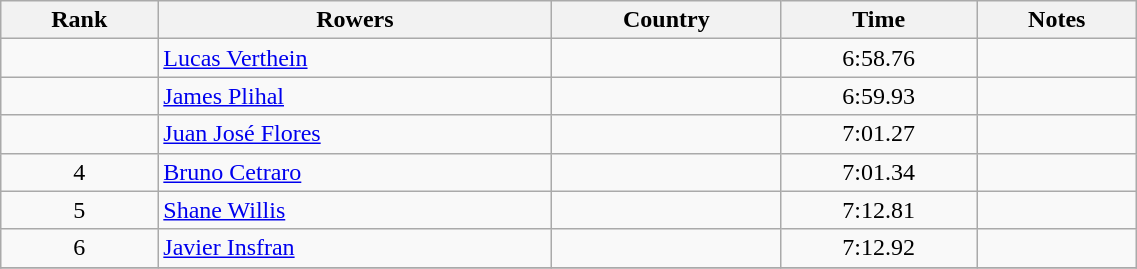<table class="wikitable" width=60% style="text-align:center">
<tr>
<th>Rank</th>
<th>Rowers</th>
<th>Country</th>
<th>Time</th>
<th>Notes</th>
</tr>
<tr>
<td></td>
<td align=left><a href='#'>Lucas Verthein</a></td>
<td align=left></td>
<td>6:58.76</td>
<td></td>
</tr>
<tr>
<td></td>
<td align=left><a href='#'>James Plihal</a></td>
<td align=left></td>
<td>6:59.93</td>
<td></td>
</tr>
<tr>
<td></td>
<td align=left><a href='#'>Juan José Flores</a></td>
<td align=left></td>
<td>7:01.27</td>
<td></td>
</tr>
<tr>
<td>4</td>
<td align=left><a href='#'>Bruno Cetraro</a></td>
<td align=left></td>
<td>7:01.34</td>
<td></td>
</tr>
<tr>
<td>5</td>
<td align=left><a href='#'>Shane Willis</a></td>
<td align=left></td>
<td>7:12.81</td>
<td></td>
</tr>
<tr>
<td>6</td>
<td align=left><a href='#'>Javier Insfran</a></td>
<td align=left></td>
<td>7:12.92</td>
<td></td>
</tr>
<tr>
</tr>
</table>
